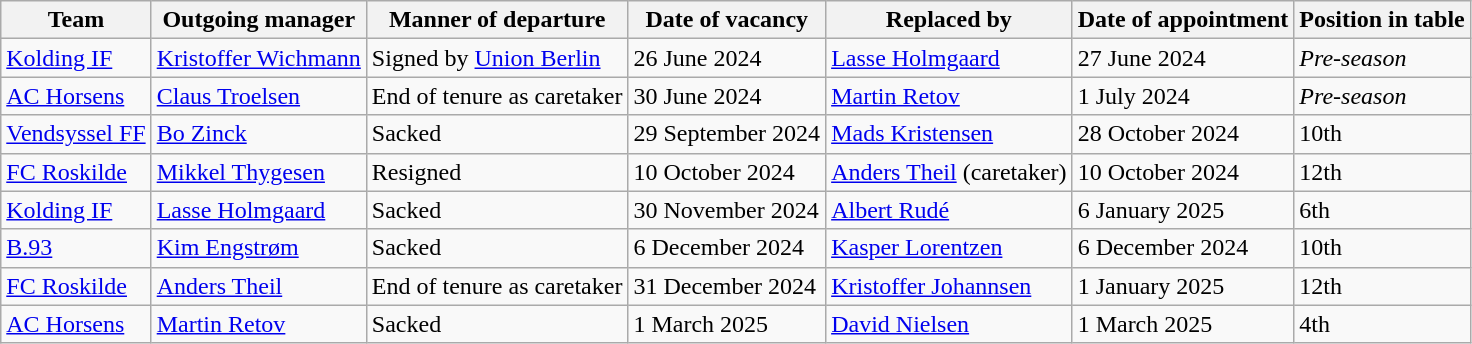<table class="wikitable">
<tr>
<th>Team</th>
<th>Outgoing manager</th>
<th>Manner of departure</th>
<th>Date of vacancy</th>
<th>Replaced by</th>
<th>Date of appointment</th>
<th>Position in table</th>
</tr>
<tr>
<td><a href='#'>Kolding IF</a></td>
<td> <a href='#'>Kristoffer Wichmann</a></td>
<td>Signed by <a href='#'>Union Berlin</a></td>
<td>26 June 2024</td>
<td> <a href='#'>Lasse Holmgaard</a></td>
<td>27 June 2024</td>
<td><em>Pre-season</em></td>
</tr>
<tr>
<td><a href='#'>AC Horsens</a></td>
<td> <a href='#'>Claus Troelsen</a></td>
<td>End of tenure as caretaker</td>
<td>30 June 2024</td>
<td> <a href='#'>Martin Retov</a></td>
<td>1 July 2024</td>
<td><em>Pre-season</em></td>
</tr>
<tr>
<td><a href='#'>Vendsyssel FF</a></td>
<td> <a href='#'>Bo Zinck</a></td>
<td>Sacked</td>
<td>29 September 2024</td>
<td> <a href='#'>Mads Kristensen</a></td>
<td>28 October 2024</td>
<td>10th</td>
</tr>
<tr>
<td><a href='#'>FC Roskilde</a></td>
<td> <a href='#'>Mikkel Thygesen</a></td>
<td>Resigned</td>
<td>10 October 2024</td>
<td> <a href='#'>Anders Theil</a> (caretaker)</td>
<td>10 October 2024</td>
<td>12th</td>
</tr>
<tr>
<td><a href='#'>Kolding IF</a></td>
<td> <a href='#'>Lasse Holmgaard</a></td>
<td>Sacked</td>
<td>30 November 2024</td>
<td> <a href='#'>Albert Rudé</a></td>
<td>6 January 2025</td>
<td>6th</td>
</tr>
<tr>
<td><a href='#'>B.93</a></td>
<td> <a href='#'>Kim Engstrøm</a></td>
<td>Sacked</td>
<td>6 December 2024</td>
<td> <a href='#'>Kasper Lorentzen</a></td>
<td>6 December 2024</td>
<td>10th</td>
</tr>
<tr>
<td><a href='#'>FC Roskilde</a></td>
<td> <a href='#'>Anders Theil</a></td>
<td>End of tenure as caretaker</td>
<td>31 December 2024</td>
<td> <a href='#'>Kristoffer Johannsen</a></td>
<td>1 January 2025</td>
<td>12th</td>
</tr>
<tr>
<td><a href='#'>AC Horsens</a></td>
<td> <a href='#'>Martin Retov</a></td>
<td>Sacked</td>
<td>1 March 2025</td>
<td> <a href='#'>David Nielsen</a></td>
<td>1 March 2025</td>
<td>4th</td>
</tr>
</table>
